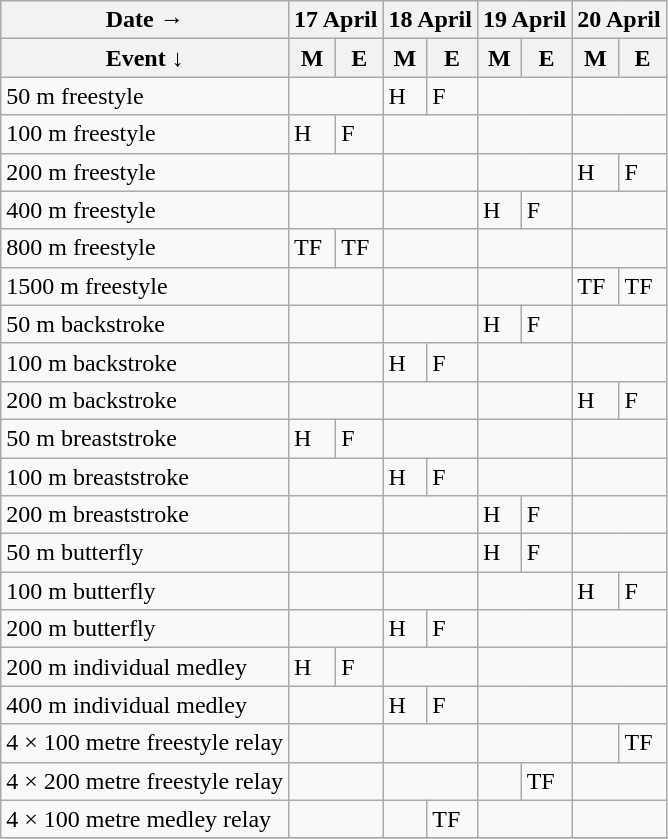<table class="wikitable swimming-schedule floatleft">
<tr>
<th>Date →</th>
<th colspan=2>17 April</th>
<th colspan=2>18 April</th>
<th colspan=2>19 April</th>
<th colspan=2>20 April</th>
</tr>
<tr>
<th>Event ↓</th>
<th>M</th>
<th>E</th>
<th>M</th>
<th>E</th>
<th>M</th>
<th>E</th>
<th>M</th>
<th>E</th>
</tr>
<tr>
<td class=event>50 m freestyle</td>
<td colspan=2></td>
<td class=heats>H</td>
<td class=final>F</td>
<td colspan=2></td>
<td colspan=2></td>
</tr>
<tr>
<td class=event>100 m freestyle</td>
<td class=heats>H</td>
<td class=final>F</td>
<td colspan=2></td>
<td colspan=2></td>
<td colspan=2></td>
</tr>
<tr>
<td class=event>200 m freestyle</td>
<td colspan=2></td>
<td colspan=2></td>
<td colspan=2></td>
<td class=heats>H</td>
<td class=final>F</td>
</tr>
<tr>
<td class=event>400 m freestyle</td>
<td colspan=2></td>
<td colspan=2></td>
<td class=heats>H</td>
<td class=final>F</td>
<td colspan=2></td>
</tr>
<tr>
<td class=event>800 m freestyle</td>
<td class=timed-final>TF</td>
<td class=timed-final>TF</td>
<td colspan=2></td>
<td colspan=2></td>
<td colspan=2></td>
</tr>
<tr>
<td class=event>1500 m freestyle</td>
<td colspan=2></td>
<td colspan=2></td>
<td colspan=2></td>
<td class=timed-final>TF</td>
<td class=timed-final>TF</td>
</tr>
<tr>
<td class=event>50 m backstroke</td>
<td colspan=2></td>
<td colspan=2></td>
<td class=heats>H</td>
<td class=final>F</td>
<td colspan=2></td>
</tr>
<tr>
<td class=event>100 m backstroke</td>
<td colspan=2></td>
<td class=heats>H</td>
<td class=final>F</td>
<td colspan=2></td>
<td colspan=2></td>
</tr>
<tr>
<td class=event>200 m backstroke</td>
<td colspan=2></td>
<td colspan=2></td>
<td colspan=2></td>
<td class=heats>H</td>
<td class=final>F</td>
</tr>
<tr>
<td class=event>50 m breaststroke</td>
<td class=heats>H</td>
<td class=final>F</td>
<td colspan=2></td>
<td colspan=2></td>
<td colspan=2></td>
</tr>
<tr>
<td class=event>100 m breaststroke</td>
<td colspan=2></td>
<td class=heats>H</td>
<td class=final>F</td>
<td colspan=2></td>
<td colspan=2></td>
</tr>
<tr>
<td class=event>200 m breaststroke</td>
<td colspan=2></td>
<td colspan=2></td>
<td class=heats>H</td>
<td class=final>F</td>
<td colspan=2></td>
</tr>
<tr>
<td class=event>50 m butterfly</td>
<td colspan=2></td>
<td colspan=2></td>
<td class=heats>H</td>
<td class=final>F</td>
<td colspan=2></td>
</tr>
<tr>
<td class=event>100 m butterfly</td>
<td colspan=2></td>
<td colspan=2></td>
<td colspan=2></td>
<td class=heats>H</td>
<td class=final>F</td>
</tr>
<tr>
<td class=event>200 m butterfly</td>
<td colspan=2></td>
<td class=heats>H</td>
<td class=final>F</td>
<td colspan=2></td>
<td colspan=2></td>
</tr>
<tr>
<td class=event>200 m individual medley</td>
<td class=heats>H</td>
<td class=final>F</td>
<td colspan=2></td>
<td colspan=2></td>
<td colspan=2></td>
</tr>
<tr>
<td class=event>400 m individual medley</td>
<td colspan=2></td>
<td class=heats>H</td>
<td class=final>F</td>
<td colspan=2></td>
<td colspan=2></td>
</tr>
<tr>
<td class=event>4 × 100 metre freestyle relay</td>
<td colspan=2></td>
<td colspan=2></td>
<td colspan=2></td>
<td></td>
<td class=timed-final>TF</td>
</tr>
<tr>
<td class=event>4 × 200 metre freestyle relay</td>
<td colspan=2></td>
<td colspan=2></td>
<td></td>
<td class=timed-final>TF</td>
<td colspan=2></td>
</tr>
<tr>
<td class=event>4 × 100 metre medley relay</td>
<td colspan=2></td>
<td></td>
<td class=timed-final>TF</td>
<td colspan=2></td>
<td colspan=2></td>
</tr>
<tr>
</tr>
</table>
